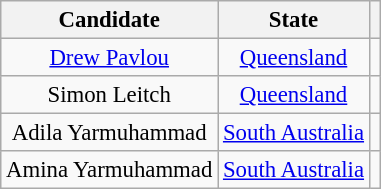<table class="wikitable" style="text-align:center; font-size:95%">
<tr>
<th>Candidate</th>
<th>State</th>
<th></th>
</tr>
<tr>
<td><a href='#'>Drew Pavlou</a></td>
<td><a href='#'>Queensland</a></td>
<td></td>
</tr>
<tr>
<td>Simon Leitch</td>
<td><a href='#'>Queensland</a></td>
<td></td>
</tr>
<tr>
<td>Adila Yarmuhammad</td>
<td><a href='#'>South Australia</a></td>
<td></td>
</tr>
<tr>
<td>Amina Yarmuhammad</td>
<td><a href='#'>South Australia</a></td>
<td></td>
</tr>
</table>
